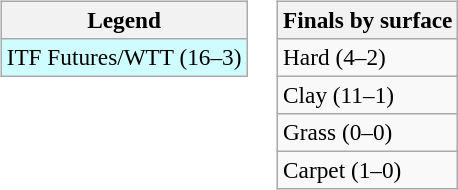<table>
<tr valign=top>
<td><br><table class=wikitable style=font-size:97%>
<tr>
<th>Legend</th>
</tr>
<tr bgcolor=cffcff>
<td>ITF Futures/WTT (16–3)</td>
</tr>
</table>
</td>
<td><br><table class=wikitable style=font-size:97%>
<tr>
<th>Finals by surface</th>
</tr>
<tr>
<td>Hard (4–2)</td>
</tr>
<tr>
<td>Clay (11–1)</td>
</tr>
<tr>
<td>Grass (0–0)</td>
</tr>
<tr>
<td>Carpet (1–0)</td>
</tr>
</table>
</td>
</tr>
</table>
